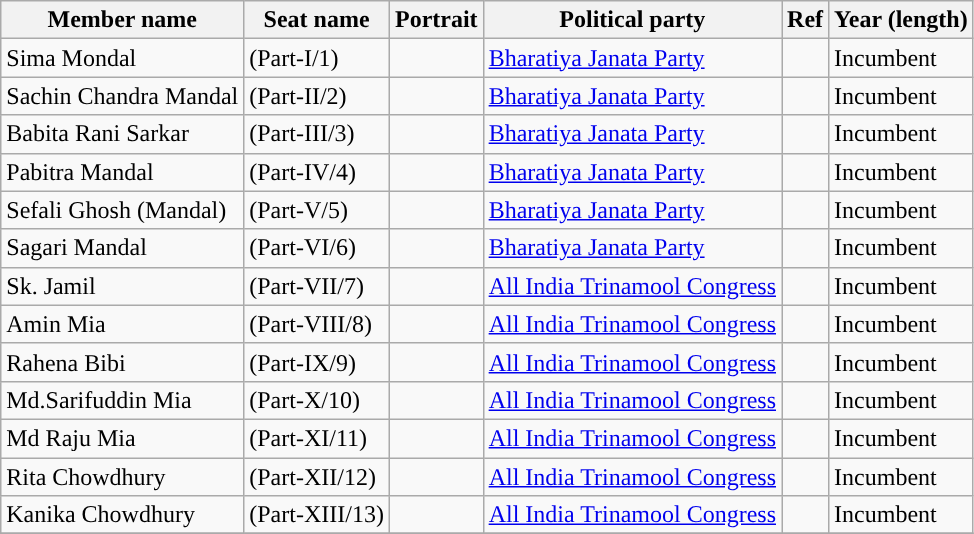<table class="wikitable">
<tr>
<th>Member name</th>
<th>Seat name</th>
<th scope=col class=unsortable>Portrait</th>
<th>Political party</th>
<th scope=col class=unsortable>Ref</th>
<th>Year (length)</th>
</tr>
<tr>
<td>Sima Mondal</td>
<td>(Part-I/1)</td>
<td></td>
<td><a href='#'>Bharatiya Janata Party</a></td>
<td width="4px"></td>
<td>Incumbent</td>
</tr>
<tr>
<td>Sachin Chandra Mandal</td>
<td>(Part-II/2)</td>
<td></td>
<td><a href='#'>Bharatiya Janata Party</a></td>
<td width="4px"></td>
<td>Incumbent</td>
</tr>
<tr>
<td>Babita Rani Sarkar</td>
<td>(Part-III/3)</td>
<td></td>
<td><a href='#'>Bharatiya Janata Party</a></td>
<td width="4px"></td>
<td>Incumbent</td>
</tr>
<tr>
<td>Pabitra Mandal</td>
<td>(Part-IV/4)</td>
<td></td>
<td><a href='#'>Bharatiya Janata Party</a></td>
<td width="4px"></td>
<td>Incumbent</td>
</tr>
<tr>
<td>Sefali Ghosh (Mandal)</td>
<td>(Part-V/5)</td>
<td></td>
<td><a href='#'>Bharatiya Janata Party</a></td>
<td width="4px"></td>
<td>Incumbent</td>
</tr>
<tr>
<td>Sagari Mandal</td>
<td>(Part-VI/6)</td>
<td></td>
<td><a href='#'>Bharatiya Janata Party</a></td>
<td width="4px"></td>
<td>Incumbent</td>
</tr>
<tr>
<td>Sk. Jamil</td>
<td>(Part-VII/7)</td>
<td></td>
<td><a href='#'>All India Trinamool Congress</a></td>
<td width="4px"></td>
<td>Incumbent</td>
</tr>
<tr>
<td>Amin Mia</td>
<td>(Part-VIII/8)</td>
<td></td>
<td><a href='#'>All India Trinamool Congress</a></td>
<td width="4px"></td>
<td>Incumbent</td>
</tr>
<tr>
<td>Rahena Bibi</td>
<td>(Part-IX/9)</td>
<td></td>
<td><a href='#'>All India Trinamool Congress</a></td>
<td width="4px"></td>
<td>Incumbent</td>
</tr>
<tr>
<td>Md.Sarifuddin Mia</td>
<td>(Part-X/10)</td>
<td></td>
<td><a href='#'>All India Trinamool Congress</a></td>
<td width="4px"></td>
<td>Incumbent</td>
</tr>
<tr>
<td>Md Raju Mia</td>
<td>(Part-XI/11)</td>
<td></td>
<td><a href='#'>All India Trinamool Congress</a></td>
<td width="4px"></td>
<td>Incumbent</td>
</tr>
<tr>
<td>Rita Chowdhury</td>
<td>(Part-XII/12)</td>
<td></td>
<td><a href='#'>All India Trinamool Congress</a></td>
<td width="4px"></td>
<td>Incumbent</td>
</tr>
<tr>
<td>Kanika Chowdhury</td>
<td>(Part-XIII/13)</td>
<td></td>
<td><a href='#'>All India Trinamool Congress</a></td>
<td width="4px"></td>
<td>Incumbent</td>
</tr>
<tr>
</tr>
</table>
